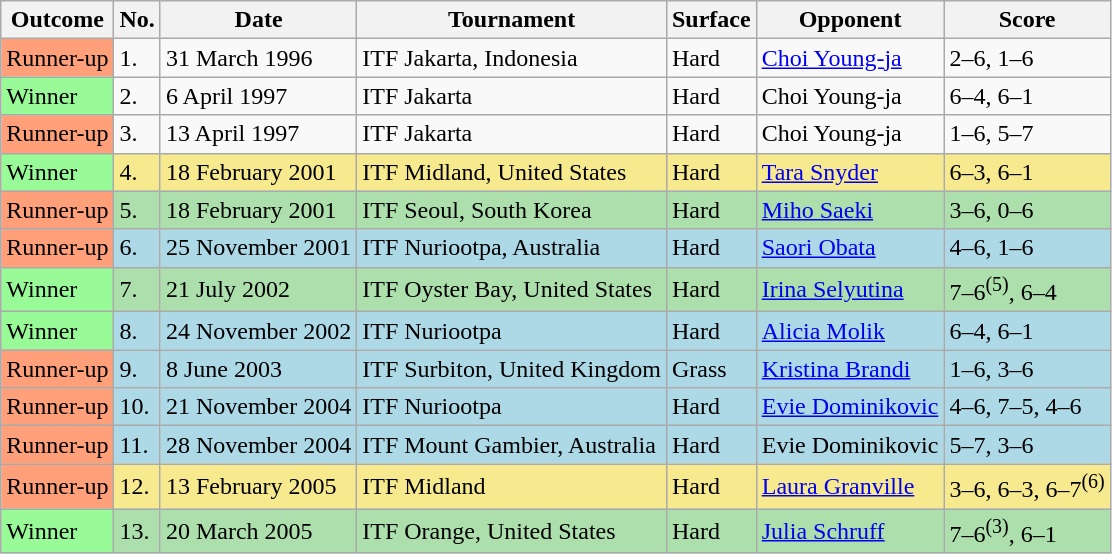<table class="sortable wikitable">
<tr>
<th>Outcome</th>
<th>No.</th>
<th>Date</th>
<th>Tournament</th>
<th>Surface</th>
<th>Opponent</th>
<th class="unsortable">Score</th>
</tr>
<tr>
<td style="background:#ffa07a;">Runner-up</td>
<td>1.</td>
<td>31 March 1996</td>
<td>ITF Jakarta, Indonesia</td>
<td>Hard</td>
<td> <a href='#'>Choi Young-ja</a></td>
<td>2–6, 1–6</td>
</tr>
<tr>
<td bgcolor=98fb98>Winner</td>
<td>2.</td>
<td>6 April 1997</td>
<td>ITF Jakarta</td>
<td>Hard</td>
<td> Choi Young-ja</td>
<td>6–4, 6–1</td>
</tr>
<tr>
<td style="background:#ffa07a;">Runner-up</td>
<td>3.</td>
<td>13 April 1997</td>
<td>ITF Jakarta</td>
<td>Hard</td>
<td> Choi Young-ja</td>
<td>1–6, 5–7</td>
</tr>
<tr style="background:#f7e98e;">
<td bgcolor=98fb98>Winner</td>
<td>4.</td>
<td>18 February 2001</td>
<td>ITF Midland, United States</td>
<td>Hard</td>
<td> <a href='#'>Tara Snyder</a></td>
<td>6–3, 6–1</td>
</tr>
<tr style="background:#addfad;">
<td style="background:#ffa07a;">Runner-up</td>
<td>5.</td>
<td>18 February 2001</td>
<td>ITF Seoul, South Korea</td>
<td>Hard</td>
<td> <a href='#'>Miho Saeki</a></td>
<td>3–6, 0–6</td>
</tr>
<tr style="background:lightblue;">
<td style="background:#ffa07a;">Runner-up</td>
<td>6.</td>
<td>25 November 2001</td>
<td>ITF Nuriootpa, Australia</td>
<td>Hard</td>
<td> <a href='#'>Saori Obata</a></td>
<td>4–6, 1–6</td>
</tr>
<tr style="background:#addfad;">
<td style="background:#98fb98;">Winner</td>
<td>7.</td>
<td>21 July 2002</td>
<td>ITF Oyster Bay, United States</td>
<td>Hard</td>
<td> <a href='#'>Irina Selyutina</a></td>
<td>7–6<sup>(5)</sup>, 6–4</td>
</tr>
<tr style="background:lightblue;">
<td style="background:#98fb98;">Winner</td>
<td>8.</td>
<td>24 November 2002</td>
<td>ITF Nuriootpa</td>
<td>Hard</td>
<td> <a href='#'>Alicia Molik</a></td>
<td>6–4, 6–1</td>
</tr>
<tr bgcolor="lightblue">
<td style="background:#ffa07a;">Runner-up</td>
<td>9.</td>
<td>8 June 2003</td>
<td>ITF Surbiton, United Kingdom</td>
<td>Grass</td>
<td> <a href='#'>Kristina Brandi</a></td>
<td>1–6, 3–6</td>
</tr>
<tr style="background:lightblue;">
<td style="background:#ffa07a;">Runner-up</td>
<td>10.</td>
<td>21 November 2004</td>
<td>ITF Nuriootpa</td>
<td>Hard</td>
<td> <a href='#'>Evie Dominikovic</a></td>
<td>4–6, 7–5, 4–6</td>
</tr>
<tr style="background:lightblue;">
<td style="background:#ffa07a;">Runner-up</td>
<td>11.</td>
<td>28 November 2004</td>
<td>ITF Mount Gambier, Australia</td>
<td>Hard</td>
<td> Evie Dominikovic</td>
<td>5–7, 3–6</td>
</tr>
<tr style="background:#f7e98e;">
<td style="background:#ffa07a;">Runner-up</td>
<td>12.</td>
<td>13 February 2005</td>
<td>ITF Midland</td>
<td>Hard</td>
<td> <a href='#'>Laura Granville</a></td>
<td>3–6, 6–3, 6–7<sup>(6)</sup></td>
</tr>
<tr style="background:#addfad;">
<td style="background:#98fb98;">Winner</td>
<td>13.</td>
<td>20 March 2005</td>
<td>ITF Orange, United States</td>
<td>Hard</td>
<td> <a href='#'>Julia Schruff</a></td>
<td>7–6<sup>(3)</sup>, 6–1</td>
</tr>
</table>
